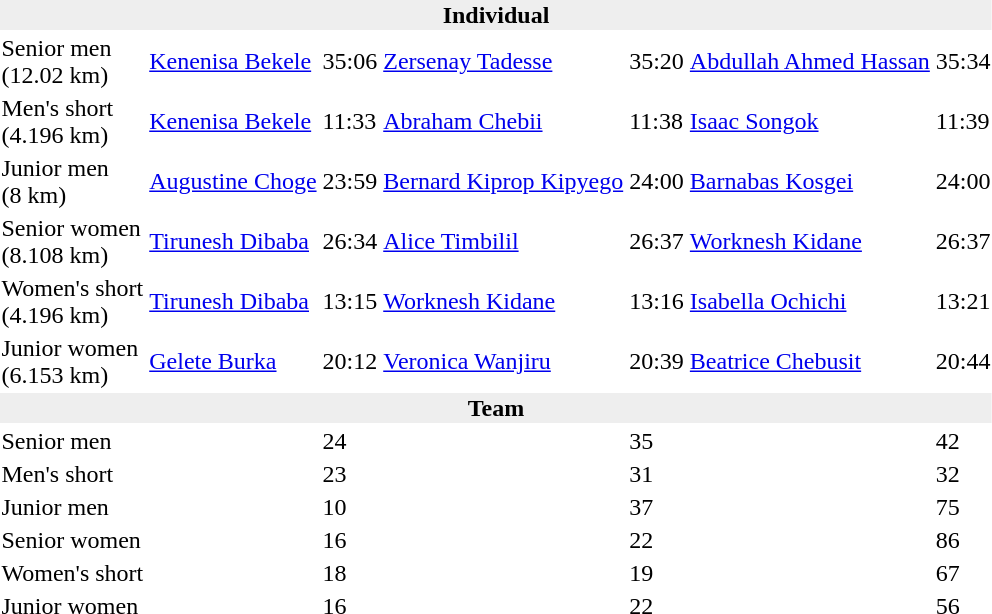<table>
<tr>
<td colspan=7 bgcolor=#eeeeee style=text-align:center;><strong>Individual</strong></td>
</tr>
<tr>
<td>Senior men<br>(12.02 km)</td>
<td><a href='#'>Kenenisa Bekele</a><br></td>
<td>35:06</td>
<td><a href='#'>Zersenay Tadesse</a><br></td>
<td>35:20</td>
<td><a href='#'>Abdullah Ahmed Hassan</a><br></td>
<td>35:34</td>
</tr>
<tr>
<td>Men's short<br>(4.196 km)</td>
<td><a href='#'>Kenenisa Bekele</a><br></td>
<td>11:33</td>
<td><a href='#'>Abraham Chebii</a><br></td>
<td>11:38</td>
<td><a href='#'>Isaac Songok</a><br></td>
<td>11:39</td>
</tr>
<tr>
<td>Junior men<br>(8 km)</td>
<td><a href='#'>Augustine Choge</a><br></td>
<td>23:59</td>
<td><a href='#'>Bernard Kiprop Kipyego</a><br></td>
<td>24:00</td>
<td><a href='#'>Barnabas Kosgei</a><br></td>
<td>24:00</td>
</tr>
<tr>
<td>Senior women<br>(8.108 km)</td>
<td><a href='#'>Tirunesh Dibaba</a><br></td>
<td>26:34</td>
<td><a href='#'>Alice Timbilil</a><br></td>
<td>26:37</td>
<td><a href='#'>Worknesh Kidane</a><br></td>
<td>26:37</td>
</tr>
<tr>
<td>Women's short<br>(4.196 km)</td>
<td><a href='#'>Tirunesh Dibaba</a><br></td>
<td>13:15</td>
<td><a href='#'>Worknesh Kidane</a><br></td>
<td>13:16</td>
<td><a href='#'>Isabella Ochichi</a><br></td>
<td>13:21</td>
</tr>
<tr>
<td>Junior women<br>(6.153 km)</td>
<td><a href='#'>Gelete Burka</a><br></td>
<td>20:12</td>
<td><a href='#'>Veronica Wanjiru</a><br></td>
<td>20:39</td>
<td><a href='#'>Beatrice Chebusit</a><br></td>
<td>20:44</td>
</tr>
<tr>
<td colspan=7 bgcolor=#eeeeee style=text-align:center;><strong>Team</strong></td>
</tr>
<tr>
<td>Senior men</td>
<td></td>
<td>24</td>
<td></td>
<td>35</td>
<td></td>
<td>42</td>
</tr>
<tr>
<td>Men's short</td>
<td></td>
<td>23</td>
<td></td>
<td>31</td>
<td></td>
<td>32</td>
</tr>
<tr>
<td>Junior men</td>
<td></td>
<td>10</td>
<td></td>
<td>37</td>
<td></td>
<td>75</td>
</tr>
<tr>
<td>Senior women</td>
<td></td>
<td>16</td>
<td></td>
<td>22</td>
<td></td>
<td>86</td>
</tr>
<tr>
<td>Women's short</td>
<td></td>
<td>18</td>
<td></td>
<td>19</td>
<td></td>
<td>67</td>
</tr>
<tr>
<td>Junior women</td>
<td></td>
<td>16</td>
<td></td>
<td>22</td>
<td></td>
<td>56</td>
</tr>
</table>
